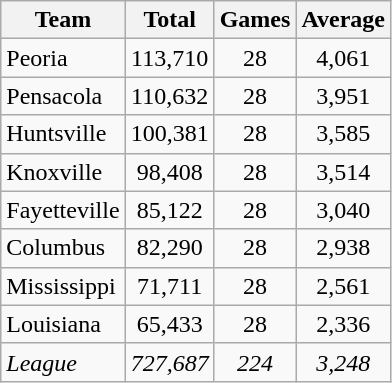<table class="wikitable">
<tr>
<th>Team</th>
<th>Total</th>
<th>Games</th>
<th>Average</th>
</tr>
<tr align=center>
<td align=left>Peoria</td>
<td>113,710</td>
<td>28</td>
<td>4,061</td>
</tr>
<tr align=center>
<td align=left>Pensacola</td>
<td>110,632</td>
<td>28</td>
<td>3,951</td>
</tr>
<tr align=center>
<td align=left>Huntsville</td>
<td>100,381</td>
<td>28</td>
<td>3,585</td>
</tr>
<tr align=center>
<td align=left>Knoxville</td>
<td>98,408</td>
<td>28</td>
<td>3,514</td>
</tr>
<tr align=center>
<td align=left>Fayetteville</td>
<td>85,122</td>
<td>28</td>
<td>3,040</td>
</tr>
<tr align=center>
<td align=left>Columbus</td>
<td>82,290</td>
<td>28</td>
<td>2,938</td>
</tr>
<tr align=center>
<td align=left>Mississippi</td>
<td>71,711</td>
<td>28</td>
<td>2,561</td>
</tr>
<tr align=center>
<td align=left>Louisiana</td>
<td>65,433</td>
<td>28</td>
<td>2,336</td>
</tr>
<tr align=center>
<td align=left><em>League</em></td>
<td><em>727,687</em></td>
<td><em>224</em></td>
<td><em>3,248</em></td>
</tr>
</table>
